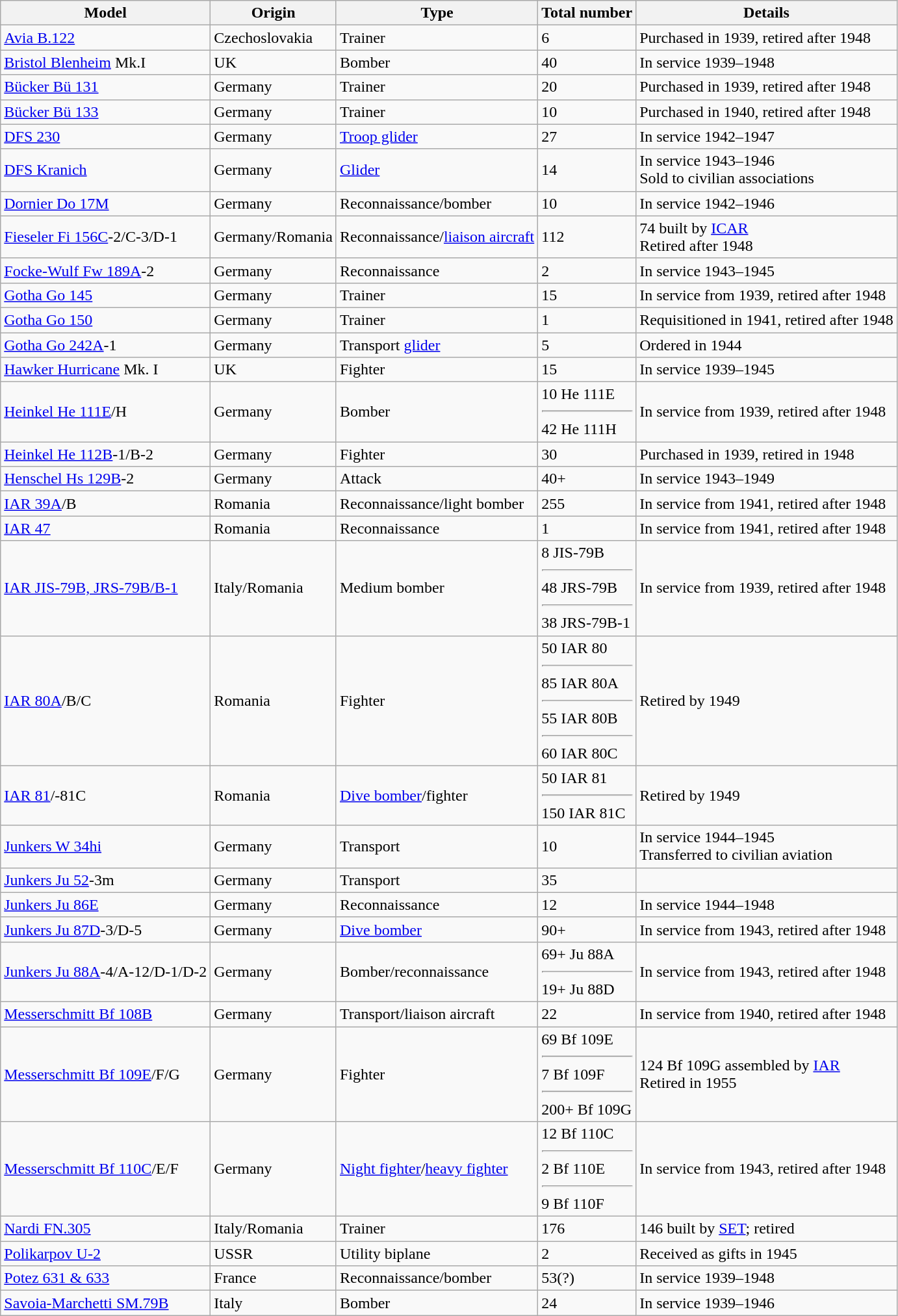<table class="wikitable sortable">
<tr>
<th>Model</th>
<th>Origin</th>
<th>Type</th>
<th>Total number</th>
<th>Details</th>
</tr>
<tr>
<td><a href='#'>Avia B.122</a></td>
<td>Czechoslovakia</td>
<td>Trainer</td>
<td>6</td>
<td>Purchased in 1939, retired after 1948</td>
</tr>
<tr>
<td><a href='#'>Bristol Blenheim</a> Mk.I</td>
<td>UK</td>
<td>Bomber</td>
<td>40</td>
<td>In service 1939–1948</td>
</tr>
<tr>
<td><a href='#'>Bücker Bü 131</a></td>
<td>Germany</td>
<td>Trainer</td>
<td>20</td>
<td>Purchased in 1939, retired after 1948</td>
</tr>
<tr>
<td><a href='#'>Bücker Bü 133</a></td>
<td>Germany</td>
<td>Trainer</td>
<td>10</td>
<td>Purchased in 1940, retired after 1948</td>
</tr>
<tr>
<td><a href='#'>DFS 230</a></td>
<td>Germany</td>
<td><a href='#'>Troop glider</a></td>
<td>27</td>
<td>In service 1942–1947</td>
</tr>
<tr>
<td><a href='#'>DFS Kranich</a></td>
<td>Germany</td>
<td><a href='#'>Glider</a></td>
<td>14</td>
<td>In service 1943–1946<br>Sold to civilian associations</td>
</tr>
<tr>
<td><a href='#'>Dornier Do 17M</a></td>
<td>Germany</td>
<td>Reconnaissance/bomber</td>
<td>10</td>
<td>In service 1942–1946</td>
</tr>
<tr>
<td><a href='#'>Fieseler Fi 156C</a>-2/C-3/D-1</td>
<td>Germany/Romania</td>
<td>Reconnaissance/<a href='#'>liaison aircraft</a></td>
<td>112</td>
<td>74 built by <a href='#'>ICAR</a><br>Retired after 1948</td>
</tr>
<tr>
<td><a href='#'>Focke-Wulf Fw 189A</a>-2</td>
<td>Germany</td>
<td>Reconnaissance</td>
<td>2</td>
<td>In service 1943–1945</td>
</tr>
<tr>
<td><a href='#'>Gotha Go 145</a></td>
<td>Germany</td>
<td>Trainer</td>
<td>15</td>
<td>In service from 1939, retired after 1948</td>
</tr>
<tr>
<td><a href='#'>Gotha Go 150</a></td>
<td>Germany</td>
<td>Trainer</td>
<td>1</td>
<td>Requisitioned in 1941, retired after 1948</td>
</tr>
<tr>
<td><a href='#'>Gotha Go 242A</a>-1</td>
<td>Germany</td>
<td>Transport <a href='#'>glider</a></td>
<td>5</td>
<td>Ordered in 1944</td>
</tr>
<tr>
<td><a href='#'>Hawker Hurricane</a> Mk. I</td>
<td>UK</td>
<td>Fighter</td>
<td>15</td>
<td>In service 1939–1945</td>
</tr>
<tr>
<td><a href='#'>Heinkel He 111E</a>/H</td>
<td>Germany</td>
<td>Bomber</td>
<td>10 He 111E<hr>42 He 111H</td>
<td>In service from 1939, retired after 1948</td>
</tr>
<tr>
<td><a href='#'>Heinkel He 112B</a>-1/B-2</td>
<td>Germany</td>
<td>Fighter</td>
<td>30</td>
<td>Purchased in 1939, retired in 1948</td>
</tr>
<tr>
<td><a href='#'>Henschel Hs 129B</a>-2</td>
<td>Germany</td>
<td>Attack</td>
<td>40+</td>
<td>In service 1943–1949</td>
</tr>
<tr>
<td><a href='#'>IAR 39A</a>/B</td>
<td>Romania</td>
<td>Reconnaissance/light bomber</td>
<td>255</td>
<td>In service from 1941, retired after 1948</td>
</tr>
<tr>
<td><a href='#'>IAR 47</a></td>
<td>Romania</td>
<td>Reconnaissance</td>
<td>1</td>
<td>In service from 1941, retired after 1948</td>
</tr>
<tr>
<td><a href='#'>IAR JIS-79B, JRS-79B/B-1</a></td>
<td>Italy/Romania</td>
<td>Medium bomber</td>
<td>8 JIS-79B<hr>48 JRS-79B<hr>38 JRS-79B-1</td>
<td>In service from 1939, retired after 1948</td>
</tr>
<tr>
<td><a href='#'>IAR 80A</a>/B/C</td>
<td>Romania</td>
<td>Fighter</td>
<td>50 IAR 80<hr>85 IAR 80A<hr>55 IAR 80B<hr>60 IAR 80C</td>
<td>Retired by 1949</td>
</tr>
<tr>
<td><a href='#'>IAR 81</a>/-81C</td>
<td>Romania</td>
<td><a href='#'>Dive bomber</a>/fighter</td>
<td>50 IAR 81<hr>150 IAR 81C</td>
<td>Retired by 1949</td>
</tr>
<tr>
<td><a href='#'>Junkers W 34hi</a></td>
<td>Germany</td>
<td>Transport</td>
<td>10</td>
<td>In service 1944–1945<br>Transferred to civilian aviation</td>
</tr>
<tr>
<td><a href='#'>Junkers Ju 52</a>-3m</td>
<td>Germany</td>
<td>Transport</td>
<td>35</td>
<td></td>
</tr>
<tr>
<td><a href='#'>Junkers Ju 86E</a></td>
<td>Germany</td>
<td>Reconnaissance</td>
<td>12</td>
<td>In service 1944–1948</td>
</tr>
<tr>
<td><a href='#'>Junkers Ju 87D</a>-3/D-5</td>
<td>Germany</td>
<td><a href='#'>Dive bomber</a></td>
<td>90+</td>
<td>In service from 1943, retired after 1948</td>
</tr>
<tr>
<td><a href='#'>Junkers Ju 88A</a>-4/A-12/D-1/D-2</td>
<td>Germany</td>
<td>Bomber/reconnaissance</td>
<td>69+ Ju 88A<hr>19+ Ju 88D</td>
<td>In service from 1943, retired after 1948</td>
</tr>
<tr>
<td><a href='#'>Messerschmitt Bf 108B</a></td>
<td>Germany</td>
<td>Transport/liaison aircraft</td>
<td>22</td>
<td>In service from 1940, retired after 1948</td>
</tr>
<tr>
<td><a href='#'>Messerschmitt Bf 109E</a>/F/G</td>
<td>Germany</td>
<td>Fighter</td>
<td>69 Bf 109E<hr>7 Bf 109F<hr>200+ Bf 109G</td>
<td>124 Bf 109G assembled by <a href='#'>IAR</a><br>Retired in 1955</td>
</tr>
<tr>
<td><a href='#'>Messerschmitt Bf 110C</a>/E/F</td>
<td>Germany</td>
<td><a href='#'>Night fighter</a>/<a href='#'>heavy fighter</a></td>
<td>12 Bf 110C<hr>2 Bf 110E<hr>9 Bf 110F</td>
<td>In service from 1943, retired after 1948</td>
</tr>
<tr>
<td><a href='#'>Nardi FN.305</a></td>
<td>Italy/Romania</td>
<td>Trainer</td>
<td>176</td>
<td>146 built by <a href='#'>SET</a>; retired</td>
</tr>
<tr>
<td><a href='#'>Polikarpov U-2</a></td>
<td>USSR</td>
<td>Utility biplane</td>
<td>2</td>
<td>Received as gifts in 1945</td>
</tr>
<tr>
<td><a href='#'>Potez 631 & 633</a></td>
<td>France</td>
<td>Reconnaissance/bomber</td>
<td>53(?)</td>
<td>In service 1939–1948</td>
</tr>
<tr>
<td><a href='#'>Savoia-Marchetti SM.79B</a></td>
<td>Italy</td>
<td>Bomber</td>
<td>24</td>
<td>In service 1939–1946</td>
</tr>
</table>
